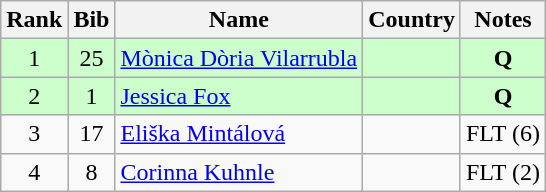<table class="wikitable" style="text-align:center;">
<tr>
<th>Rank</th>
<th>Bib</th>
<th>Name</th>
<th>Country</th>
<th>Notes</th>
</tr>
<tr bgcolor=ccffcc>
<td>1</td>
<td>25</td>
<td align=left><a href='#'>Mònica Dòria Vilarrubla</a></td>
<td align=left></td>
<td><strong>Q</strong></td>
</tr>
<tr bgcolor=ccffcc>
<td>2</td>
<td>1</td>
<td align=left><a href='#'>Jessica Fox</a></td>
<td align=left></td>
<td><strong>Q</strong></td>
</tr>
<tr>
<td>3</td>
<td>17</td>
<td align=left><a href='#'>Eliška Mintálová</a></td>
<td align=left></td>
<td>FLT (6)</td>
</tr>
<tr>
<td>4</td>
<td>8</td>
<td align=left><a href='#'>Corinna Kuhnle</a></td>
<td align=left></td>
<td>FLT (2)</td>
</tr>
</table>
